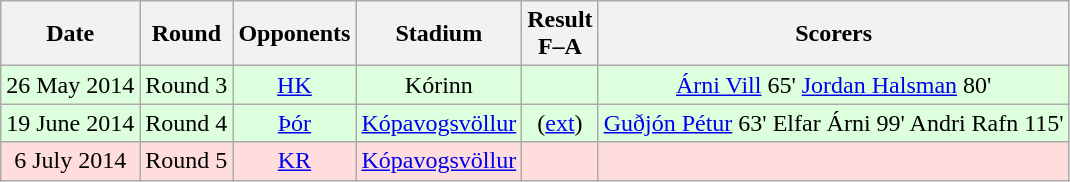<table class="wikitable" style="text-align:center">
<tr>
<th>Date</th>
<th>Round</th>
<th>Opponents</th>
<th>Stadium</th>
<th>Result<br>F–A</th>
<th>Scorers</th>
</tr>
<tr bgcolor="#ddffdd">
<td>26 May 2014</td>
<td>Round 3</td>
<td><a href='#'>HK</a></td>
<td>Kórinn</td>
<td></td>
<td><a href='#'>Árni Vill</a> 65' <a href='#'>Jordan Halsman</a> 80'</td>
</tr>
<tr bgcolor="#ddffdd">
<td>19 June 2014</td>
<td>Round 4</td>
<td><a href='#'>Þór</a></td>
<td><a href='#'>Kópavogsvöllur</a></td>
<td> (<a href='#'>ext</a>)</td>
<td><a href='#'>Guðjón Pétur</a> 63' Elfar Árni 99' Andri Rafn 115'</td>
</tr>
<tr bgcolor="#ffdddd">
<td>6 July 2014</td>
<td>Round 5</td>
<td><a href='#'>KR</a></td>
<td><a href='#'>Kópavogsvöllur</a></td>
<td></td>
<td></td>
</tr>
</table>
